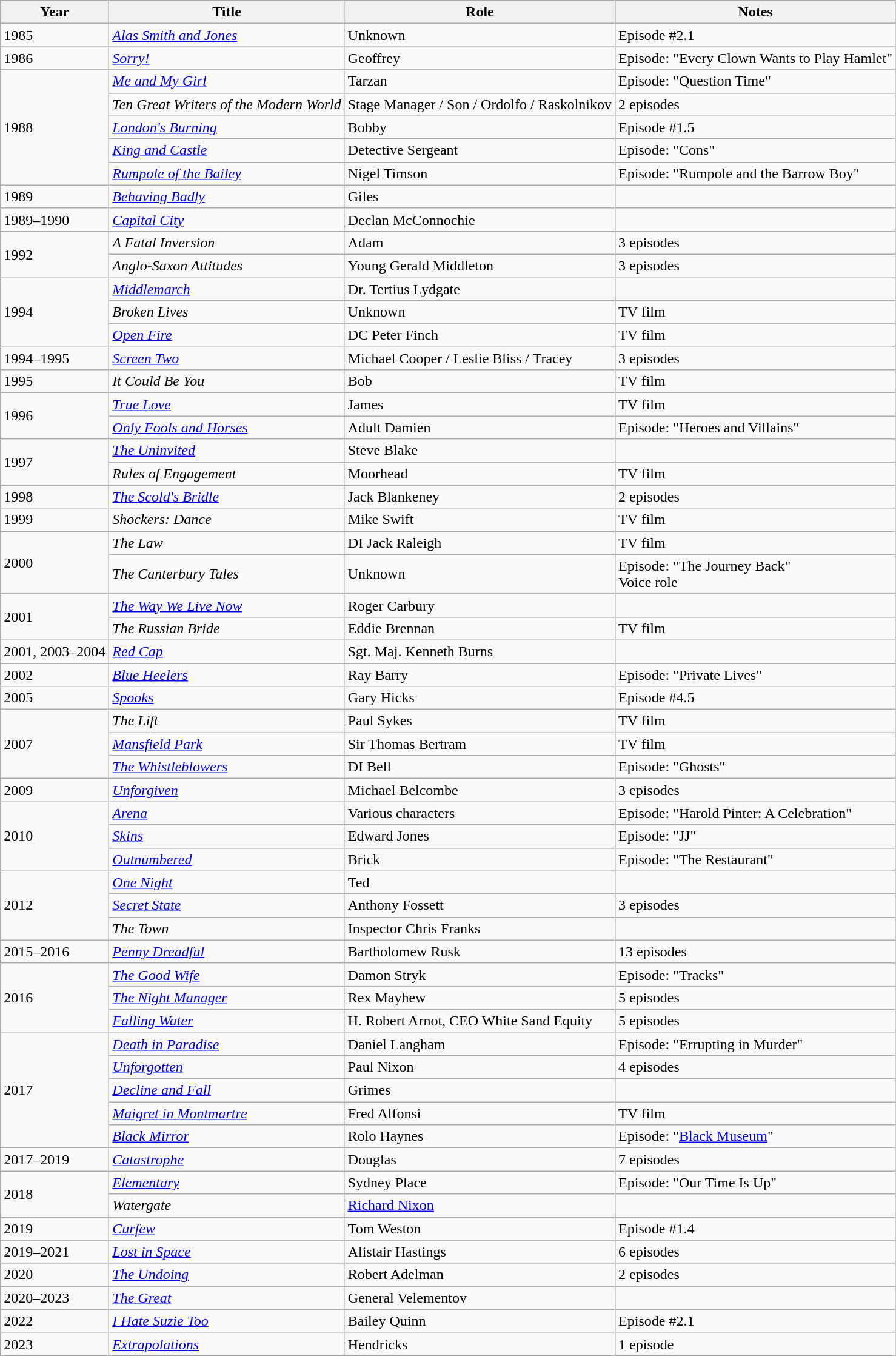<table class="wikitable">
<tr>
<th>Year</th>
<th>Title</th>
<th>Role</th>
<th>Notes</th>
</tr>
<tr>
<td>1985</td>
<td><em><a href='#'>Alas Smith and Jones</a></em></td>
<td>Unknown</td>
<td>Episode #2.1</td>
</tr>
<tr>
<td>1986</td>
<td><em><a href='#'>Sorry!</a></em></td>
<td>Geoffrey</td>
<td>Episode: "Every Clown Wants to Play Hamlet"</td>
</tr>
<tr>
<td rowspan=5>1988</td>
<td><em><a href='#'>Me and My Girl</a></em></td>
<td>Tarzan</td>
<td>Episode: "Question Time"</td>
</tr>
<tr>
<td><em>Ten Great Writers of the Modern World</em></td>
<td>Stage Manager / Son / Ordolfo / Raskolnikov</td>
<td>2 episodes</td>
</tr>
<tr>
<td><em><a href='#'>London's Burning</a></em></td>
<td>Bobby</td>
<td>Episode #1.5</td>
</tr>
<tr>
<td><em><a href='#'>King and Castle</a></em></td>
<td>Detective Sergeant</td>
<td>Episode: "Cons"</td>
</tr>
<tr>
<td><em><a href='#'>Rumpole of the Bailey</a></em></td>
<td>Nigel Timson</td>
<td>Episode: "Rumpole and the Barrow Boy"</td>
</tr>
<tr>
<td>1989</td>
<td><em><a href='#'>Behaving Badly</a></em></td>
<td>Giles</td>
<td></td>
</tr>
<tr>
<td>1989–1990</td>
<td><em><a href='#'>Capital City</a></em></td>
<td>Declan McConnochie</td>
<td></td>
</tr>
<tr>
<td rowspan=2>1992</td>
<td><em>A Fatal Inversion</em></td>
<td>Adam</td>
<td>3 episodes</td>
</tr>
<tr>
<td><em>Anglo-Saxon Attitudes</em></td>
<td>Young Gerald Middleton</td>
<td>3 episodes</td>
</tr>
<tr>
<td rowspan=3>1994</td>
<td><em><a href='#'>Middlemarch</a></em></td>
<td>Dr. Tertius Lydgate</td>
<td></td>
</tr>
<tr>
<td><em>Broken Lives</em></td>
<td>Unknown</td>
<td>TV film</td>
</tr>
<tr>
<td><em><a href='#'>Open Fire</a></em></td>
<td>DC Peter Finch</td>
<td>TV film</td>
</tr>
<tr>
<td>1994–1995</td>
<td><em><a href='#'>Screen Two</a></em></td>
<td>Michael Cooper / Leslie Bliss / Tracey</td>
<td>3 episodes</td>
</tr>
<tr>
<td>1995</td>
<td><em>It Could Be You</em></td>
<td>Bob</td>
<td>TV film</td>
</tr>
<tr>
<td rowspan=2>1996</td>
<td><em><a href='#'>True Love</a></em></td>
<td>James</td>
<td>TV film</td>
</tr>
<tr>
<td><em><a href='#'>Only Fools and Horses</a></em></td>
<td>Adult Damien</td>
<td>Episode: "Heroes and Villains"</td>
</tr>
<tr>
<td rowspan=2>1997</td>
<td><em><a href='#'>The Uninvited</a></em></td>
<td>Steve Blake</td>
<td></td>
</tr>
<tr>
<td><em>Rules of Engagement</em></td>
<td>Moorhead</td>
<td>TV film</td>
</tr>
<tr>
<td>1998</td>
<td><em><a href='#'>The Scold's Bridle</a></em></td>
<td>Jack Blankeney</td>
<td>2 episodes</td>
</tr>
<tr>
<td>1999</td>
<td><em>Shockers: Dance</em></td>
<td>Mike Swift</td>
<td>TV film</td>
</tr>
<tr>
<td rowspan=2>2000</td>
<td><em>The Law</em></td>
<td>DI Jack Raleigh</td>
<td>TV film</td>
</tr>
<tr>
<td><em>The Canterbury Tales</em></td>
<td>Unknown</td>
<td>Episode: "The Journey Back"<br>Voice role</td>
</tr>
<tr>
<td rowspan=2>2001</td>
<td><em><a href='#'>The Way We Live Now</a></em></td>
<td>Roger Carbury</td>
<td></td>
</tr>
<tr>
<td><em>The Russian Bride</em></td>
<td>Eddie Brennan</td>
<td>TV film</td>
</tr>
<tr>
<td>2001, 2003–2004</td>
<td><em><a href='#'>Red Cap</a></em></td>
<td>Sgt. Maj. Kenneth Burns</td>
<td></td>
</tr>
<tr>
<td>2002</td>
<td><em><a href='#'>Blue Heelers</a></em></td>
<td>Ray Barry</td>
<td>Episode: "Private Lives"</td>
</tr>
<tr>
<td>2005</td>
<td><em><a href='#'>Spooks</a></em></td>
<td>Gary Hicks</td>
<td>Episode #4.5</td>
</tr>
<tr>
<td rowspan=3>2007</td>
<td><em>The Lift</em></td>
<td>Paul Sykes</td>
<td>TV film</td>
</tr>
<tr>
<td><em><a href='#'>Mansfield Park</a></em></td>
<td>Sir Thomas Bertram</td>
<td>TV film</td>
</tr>
<tr>
<td><em><a href='#'>The Whistleblowers</a></em></td>
<td>DI Bell</td>
<td>Episode: "Ghosts"</td>
</tr>
<tr>
<td>2009</td>
<td><em><a href='#'>Unforgiven</a></em></td>
<td>Michael Belcombe</td>
<td>3 episodes</td>
</tr>
<tr>
<td rowspan=3>2010</td>
<td><em><a href='#'>Arena</a></em></td>
<td>Various characters</td>
<td>Episode: "Harold Pinter: A Celebration"</td>
</tr>
<tr>
<td><em><a href='#'>Skins</a></em></td>
<td>Edward Jones</td>
<td>Episode: "JJ"</td>
</tr>
<tr>
<td><em><a href='#'>Outnumbered</a></em></td>
<td>Brick</td>
<td>Episode: "The Restaurant"</td>
</tr>
<tr>
<td rowspan=3>2012</td>
<td><em><a href='#'>One Night</a></em></td>
<td>Ted</td>
<td></td>
</tr>
<tr>
<td><em><a href='#'>Secret State</a></em></td>
<td>Anthony Fossett</td>
<td>3 episodes</td>
</tr>
<tr>
<td><em>The Town</em></td>
<td>Inspector Chris Franks</td>
<td></td>
</tr>
<tr>
<td>2015–2016</td>
<td><em><a href='#'>Penny Dreadful</a></em></td>
<td>Bartholomew Rusk</td>
<td>13 episodes</td>
</tr>
<tr>
<td rowspan=3>2016</td>
<td><em><a href='#'>The Good Wife</a></em></td>
<td>Damon Stryk</td>
<td>Episode: "Tracks"</td>
</tr>
<tr>
<td><em><a href='#'>The Night Manager</a></em></td>
<td>Rex Mayhew</td>
<td>5 episodes</td>
</tr>
<tr>
<td><em><a href='#'>Falling Water</a></em></td>
<td>H. Robert Arnot, CEO White Sand Equity</td>
<td>5 episodes</td>
</tr>
<tr>
<td rowspan=5>2017</td>
<td><em><a href='#'>Death in Paradise</a></em></td>
<td>Daniel Langham</td>
<td>Episode: "Errupting in Murder"</td>
</tr>
<tr>
<td><em><a href='#'>Unforgotten</a></em></td>
<td>Paul Nixon</td>
<td>4 episodes</td>
</tr>
<tr>
<td><em><a href='#'>Decline and Fall</a></em></td>
<td>Grimes</td>
<td></td>
</tr>
<tr>
<td><em><a href='#'>Maigret in Montmartre</a></em></td>
<td>Fred Alfonsi</td>
<td>TV film</td>
</tr>
<tr>
<td><em><a href='#'>Black Mirror</a></em></td>
<td>Rolo Haynes</td>
<td>Episode: "<a href='#'>Black Museum</a>"</td>
</tr>
<tr>
<td>2017–2019</td>
<td><em><a href='#'>Catastrophe</a></em></td>
<td>Douglas</td>
<td>7 episodes</td>
</tr>
<tr>
<td rowspan=2>2018</td>
<td><em><a href='#'>Elementary</a></em></td>
<td>Sydney Place</td>
<td>Episode: "Our Time Is Up"</td>
</tr>
<tr>
<td><em>Watergate</em></td>
<td><a href='#'>Richard Nixon</a></td>
<td></td>
</tr>
<tr>
<td>2019</td>
<td><em><a href='#'>Curfew</a></em></td>
<td>Tom Weston</td>
<td>Episode #1.4</td>
</tr>
<tr>
<td>2019–2021</td>
<td><em><a href='#'>Lost in Space</a></em></td>
<td>Alistair Hastings</td>
<td>6 episodes</td>
</tr>
<tr>
<td>2020</td>
<td><em><a href='#'>The Undoing</a></em></td>
<td>Robert Adelman</td>
<td>2 episodes</td>
</tr>
<tr>
<td>2020–2023</td>
<td><a href='#'><em>The Great</em></a></td>
<td>General Velementov</td>
<td></td>
</tr>
<tr>
<td>2022</td>
<td><em><a href='#'>I Hate Suzie Too</a></em></td>
<td>Bailey Quinn</td>
<td>Episode #2.1</td>
</tr>
<tr>
<td>2023</td>
<td><em><a href='#'>Extrapolations</a></em></td>
<td>Hendricks</td>
<td>1 episode</td>
</tr>
</table>
